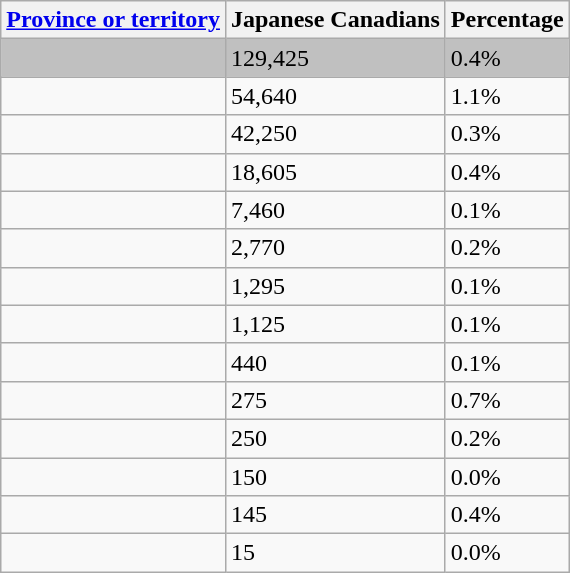<table class="wikitable sortable">
<tr>
<th><a href='#'>Province or territory</a></th>
<th>Japanese Canadians</th>
<th>Percentage</th>
</tr>
<tr>
<td style="background:silver"><strong></strong></td>
<td style="background:silver">129,425</td>
<td style="background:silver">0.4%</td>
</tr>
<tr>
<td></td>
<td>54,640</td>
<td>1.1%</td>
</tr>
<tr>
<td></td>
<td>42,250</td>
<td>0.3%</td>
</tr>
<tr>
<td></td>
<td>18,605</td>
<td>0.4%</td>
</tr>
<tr>
<td></td>
<td>7,460</td>
<td>0.1%</td>
</tr>
<tr>
<td></td>
<td>2,770</td>
<td>0.2%</td>
</tr>
<tr>
<td></td>
<td>1,295</td>
<td>0.1%</td>
</tr>
<tr>
<td></td>
<td>1,125</td>
<td>0.1%</td>
</tr>
<tr>
<td></td>
<td>440</td>
<td>0.1%</td>
</tr>
<tr>
<td></td>
<td>275</td>
<td>0.7%</td>
</tr>
<tr>
<td></td>
<td>250</td>
<td>0.2%</td>
</tr>
<tr>
<td></td>
<td>150</td>
<td>0.0%</td>
</tr>
<tr>
<td></td>
<td>145</td>
<td>0.4%</td>
</tr>
<tr>
<td></td>
<td>15</td>
<td>0.0%</td>
</tr>
</table>
